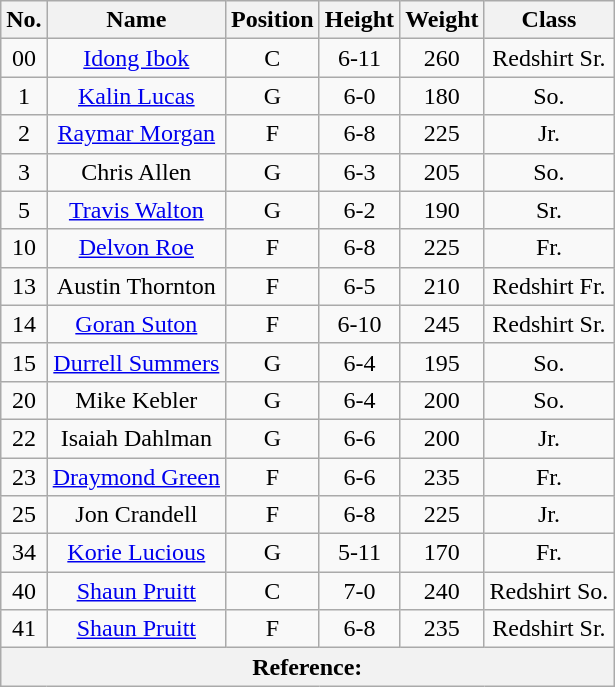<table class="wikitable">
<tr>
<th>No.</th>
<th>Name</th>
<th>Position</th>
<th>Height</th>
<th>Weight</th>
<th>Class</th>
</tr>
<tr>
<td style="text-align:center;">00</td>
<td style="text-align:center;"><a href='#'>Idong Ibok</a></td>
<td style="text-align:center;">C</td>
<td style="text-align:center;">6-11</td>
<td style="text-align:center;">260</td>
<td style="text-align:center;">Redshirt Sr.</td>
</tr>
<tr>
<td style="text-align:center;">1</td>
<td style="text-align:center;"><a href='#'>Kalin Lucas</a></td>
<td style="text-align:center;">G</td>
<td style="text-align:center;">6-0</td>
<td style="text-align:center;">180</td>
<td style="text-align:center;">So.</td>
</tr>
<tr>
<td style="text-align:center;">2</td>
<td style="text-align:center;"><a href='#'>Raymar Morgan</a></td>
<td style="text-align:center;">F</td>
<td style="text-align:center;">6-8</td>
<td style="text-align:center;">225</td>
<td style="text-align:center;">Jr.</td>
</tr>
<tr>
<td style="text-align:center;">3</td>
<td style="text-align:center;">Chris Allen</td>
<td style="text-align:center;">G</td>
<td style="text-align:center;">6-3</td>
<td style="text-align:center;">205</td>
<td style="text-align:center;">So.</td>
</tr>
<tr>
<td style="text-align:center;">5</td>
<td style="text-align:center;"><a href='#'>Travis Walton</a></td>
<td style="text-align:center;">G</td>
<td style="text-align:center;">6-2</td>
<td style="text-align:center;">190</td>
<td style="text-align:center;">Sr.</td>
</tr>
<tr>
<td style="text-align:center;">10</td>
<td style="text-align:center;"><a href='#'>Delvon Roe</a></td>
<td style="text-align:center;">F</td>
<td style="text-align:center;">6-8</td>
<td style="text-align:center;">225</td>
<td style="text-align:center;">Fr.</td>
</tr>
<tr>
<td style="text-align:center;">13</td>
<td style="text-align:center;">Austin Thornton</td>
<td style="text-align:center;">F</td>
<td style="text-align:center;">6-5</td>
<td style="text-align:center;">210</td>
<td style="text-align:center;">Redshirt Fr.</td>
</tr>
<tr>
<td style="text-align:center;">14</td>
<td style="text-align:center;"><a href='#'>Goran Suton</a></td>
<td style="text-align:center;">F</td>
<td style="text-align:center;">6-10</td>
<td style="text-align:center;">245</td>
<td style="text-align:center;">Redshirt Sr.</td>
</tr>
<tr>
<td style="text-align:center;">15</td>
<td style="text-align:center;"><a href='#'>Durrell Summers</a></td>
<td style="text-align:center;">G</td>
<td style="text-align:center;">6-4</td>
<td style="text-align:center;">195</td>
<td style="text-align:center;">So.</td>
</tr>
<tr>
<td style="text-align:center;">20</td>
<td style="text-align:center;">Mike Kebler</td>
<td style="text-align:center;">G</td>
<td style="text-align:center;">6-4</td>
<td style="text-align:center;">200</td>
<td style="text-align:center;">So.</td>
</tr>
<tr>
<td style="text-align:center;">22</td>
<td style="text-align:center;">Isaiah Dahlman</td>
<td style="text-align:center;">G</td>
<td style="text-align:center;">6-6</td>
<td style="text-align:center;">200</td>
<td style="text-align:center;">Jr.</td>
</tr>
<tr>
<td style="text-align:center;">23</td>
<td style="text-align:center;"><a href='#'>Draymond Green</a></td>
<td style="text-align:center;">F</td>
<td style="text-align:center;">6-6</td>
<td style="text-align:center;">235</td>
<td style="text-align:center;">Fr.</td>
</tr>
<tr>
<td style="text-align:center;">25</td>
<td style="text-align:center;">Jon Crandell</td>
<td style="text-align:center;">F</td>
<td style="text-align:center;">6-8</td>
<td style="text-align:center;">225</td>
<td style="text-align:center;">Jr.</td>
</tr>
<tr>
<td style="text-align:center;">34</td>
<td style="text-align:center;"><a href='#'>Korie Lucious</a></td>
<td style="text-align:center;">G</td>
<td style="text-align:center;">5-11</td>
<td style="text-align:center;">170</td>
<td style="text-align:center;">Fr.</td>
</tr>
<tr>
<td style="text-align:center;">40</td>
<td style="text-align:center;"><a href='#'>Shaun Pruitt</a></td>
<td style="text-align:center;">C</td>
<td style="text-align:center;">7-0</td>
<td style="text-align:center;">240</td>
<td style="text-align:center;">Redshirt So.</td>
</tr>
<tr>
<td style="text-align:center;">41</td>
<td style="text-align:center;"><a href='#'>Shaun Pruitt</a></td>
<td style="text-align:center;">F</td>
<td style="text-align:center;">6-8</td>
<td style="text-align:center;">235</td>
<td style="text-align:center;">Redshirt Sr.</td>
</tr>
<tr>
<th style="text-align:center;" colspan="6">Reference:</th>
</tr>
</table>
